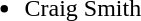<table>
<tr>
<td><br><ul><li>Craig Smith</li></ul></td>
<td></td>
</tr>
</table>
